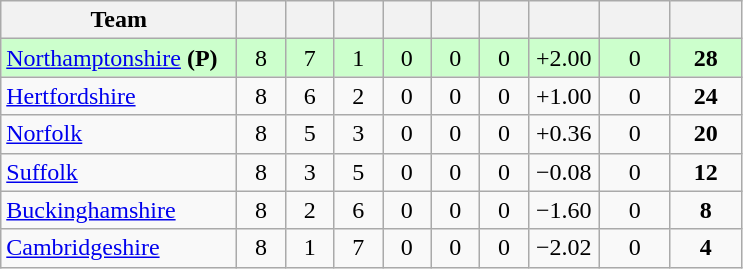<table class="wikitable" style="text-align:center">
<tr>
<th width="150">Team</th>
<th width="25"></th>
<th width="25"></th>
<th width="25"></th>
<th width="25"></th>
<th width="25"></th>
<th width="25"></th>
<th width="40"></th>
<th width="40"></th>
<th width="40"></th>
</tr>
<tr style="background:#cfc">
<td style="text-align:left"><a href='#'>Northamptonshire</a> <strong>(P)</strong></td>
<td>8</td>
<td>7</td>
<td>1</td>
<td>0</td>
<td>0</td>
<td>0</td>
<td>+2.00</td>
<td>0</td>
<td><strong>28</strong></td>
</tr>
<tr>
<td style="text-align:left"><a href='#'>Hertfordshire</a></td>
<td>8</td>
<td>6</td>
<td>2</td>
<td>0</td>
<td>0</td>
<td>0</td>
<td>+1.00</td>
<td>0</td>
<td><strong>24</strong></td>
</tr>
<tr>
<td style="text-align:left"><a href='#'>Norfolk</a></td>
<td>8</td>
<td>5</td>
<td>3</td>
<td>0</td>
<td>0</td>
<td>0</td>
<td>+0.36</td>
<td>0</td>
<td><strong>20</strong></td>
</tr>
<tr>
<td style="text-align:left"><a href='#'>Suffolk</a></td>
<td>8</td>
<td>3</td>
<td>5</td>
<td>0</td>
<td>0</td>
<td>0</td>
<td>−0.08</td>
<td>0</td>
<td><strong>12</strong></td>
</tr>
<tr>
<td style="text-align:left"><a href='#'>Buckinghamshire</a></td>
<td>8</td>
<td>2</td>
<td>6</td>
<td>0</td>
<td>0</td>
<td>0</td>
<td>−1.60</td>
<td>0</td>
<td><strong>8</strong></td>
</tr>
<tr>
<td style="text-align:left"><a href='#'>Cambridgeshire</a></td>
<td>8</td>
<td>1</td>
<td>7</td>
<td>0</td>
<td>0</td>
<td>0</td>
<td>−2.02</td>
<td>0</td>
<td><strong>4</strong></td>
</tr>
</table>
